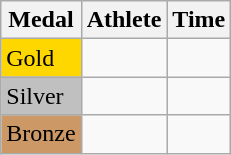<table class="wikitable">
<tr>
<th>Medal</th>
<th>Athlete</th>
<th>Time</th>
</tr>
<tr>
<td bgcolor="gold">Gold</td>
<td></td>
<td></td>
</tr>
<tr>
<td bgcolor="silver">Silver</td>
<td></td>
<td></td>
</tr>
<tr>
<td bgcolor="CC9966">Bronze</td>
<td></td>
<td></td>
</tr>
</table>
